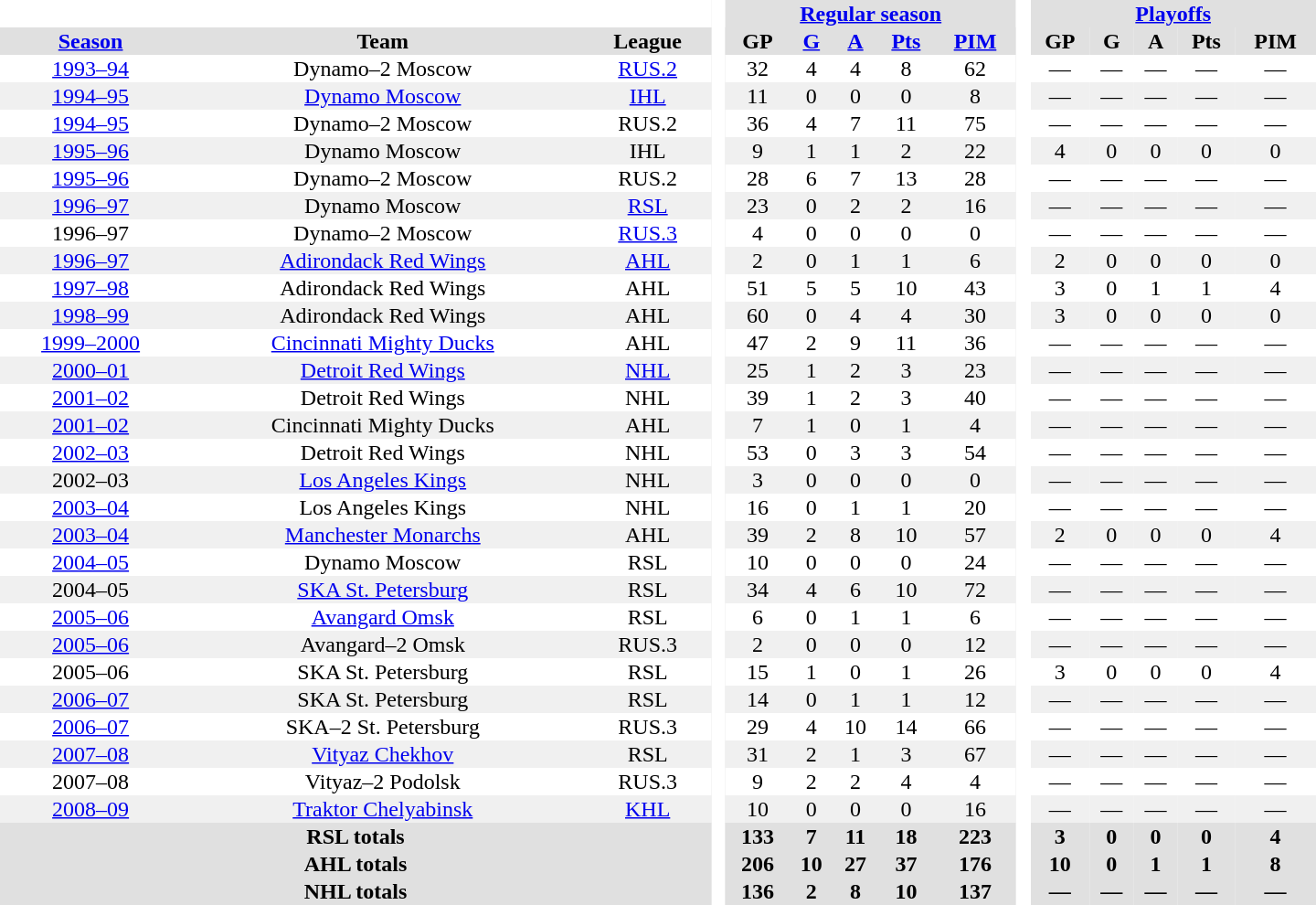<table border="0" cellpadding="1" cellspacing="0" style="text-align:center; width:60em">
<tr bgcolor="#e0e0e0">
<th colspan="3" bgcolor="#ffffff"> </th>
<th rowspan="99" bgcolor="#ffffff"> </th>
<th colspan="5"><a href='#'>Regular season</a></th>
<th rowspan="99" bgcolor="#ffffff"> </th>
<th colspan="5"><a href='#'>Playoffs</a></th>
</tr>
<tr bgcolor="#e0e0e0">
<th><a href='#'>Season</a></th>
<th>Team</th>
<th>League</th>
<th>GP</th>
<th><a href='#'>G</a></th>
<th><a href='#'>A</a></th>
<th><a href='#'>Pts</a></th>
<th><a href='#'>PIM</a></th>
<th>GP</th>
<th>G</th>
<th>A</th>
<th>Pts</th>
<th>PIM</th>
</tr>
<tr>
<td><a href='#'>1993–94</a></td>
<td>Dynamo–2 Moscow</td>
<td><a href='#'>RUS.2</a></td>
<td>32</td>
<td>4</td>
<td>4</td>
<td>8</td>
<td>62</td>
<td>—</td>
<td>—</td>
<td>—</td>
<td>—</td>
<td>—</td>
</tr>
<tr bgcolor="#f0f0f0">
<td><a href='#'>1994–95</a></td>
<td><a href='#'>Dynamo Moscow</a></td>
<td><a href='#'>IHL</a></td>
<td>11</td>
<td>0</td>
<td>0</td>
<td>0</td>
<td>8</td>
<td>—</td>
<td>—</td>
<td>—</td>
<td>—</td>
<td>—</td>
</tr>
<tr>
<td><a href='#'>1994–95</a></td>
<td>Dynamo–2 Moscow</td>
<td>RUS.2</td>
<td>36</td>
<td>4</td>
<td>7</td>
<td>11</td>
<td>75</td>
<td>—</td>
<td>—</td>
<td>—</td>
<td>—</td>
<td>—</td>
</tr>
<tr bgcolor="#f0f0f0">
<td><a href='#'>1995–96</a></td>
<td>Dynamo Moscow</td>
<td>IHL</td>
<td>9</td>
<td>1</td>
<td>1</td>
<td>2</td>
<td>22</td>
<td>4</td>
<td>0</td>
<td>0</td>
<td>0</td>
<td>0</td>
</tr>
<tr>
<td><a href='#'>1995–96</a></td>
<td>Dynamo–2 Moscow</td>
<td>RUS.2</td>
<td>28</td>
<td>6</td>
<td>7</td>
<td>13</td>
<td>28</td>
<td>—</td>
<td>—</td>
<td>—</td>
<td>—</td>
<td>—</td>
</tr>
<tr bgcolor="#f0f0f0">
<td><a href='#'>1996–97</a></td>
<td>Dynamo Moscow</td>
<td><a href='#'>RSL</a></td>
<td>23</td>
<td>0</td>
<td>2</td>
<td>2</td>
<td>16</td>
<td>—</td>
<td>—</td>
<td>—</td>
<td>—</td>
<td>—</td>
</tr>
<tr>
<td>1996–97</td>
<td>Dynamo–2 Moscow</td>
<td><a href='#'>RUS.3</a></td>
<td>4</td>
<td>0</td>
<td>0</td>
<td>0</td>
<td>0</td>
<td>—</td>
<td>—</td>
<td>—</td>
<td>—</td>
<td>—</td>
</tr>
<tr bgcolor="#f0f0f0">
<td><a href='#'>1996–97</a></td>
<td><a href='#'>Adirondack Red Wings</a></td>
<td><a href='#'>AHL</a></td>
<td>2</td>
<td>0</td>
<td>1</td>
<td>1</td>
<td>6</td>
<td>2</td>
<td>0</td>
<td>0</td>
<td>0</td>
<td>0</td>
</tr>
<tr>
<td><a href='#'>1997–98</a></td>
<td>Adirondack Red Wings</td>
<td>AHL</td>
<td>51</td>
<td>5</td>
<td>5</td>
<td>10</td>
<td>43</td>
<td>3</td>
<td>0</td>
<td>1</td>
<td>1</td>
<td>4</td>
</tr>
<tr bgcolor="#f0f0f0">
<td><a href='#'>1998–99</a></td>
<td>Adirondack Red Wings</td>
<td>AHL</td>
<td>60</td>
<td>0</td>
<td>4</td>
<td>4</td>
<td>30</td>
<td>3</td>
<td>0</td>
<td>0</td>
<td>0</td>
<td>0</td>
</tr>
<tr>
<td><a href='#'>1999–2000</a></td>
<td><a href='#'>Cincinnati Mighty Ducks</a></td>
<td>AHL</td>
<td>47</td>
<td>2</td>
<td>9</td>
<td>11</td>
<td>36</td>
<td>—</td>
<td>—</td>
<td>—</td>
<td>—</td>
<td>—</td>
</tr>
<tr bgcolor="#f0f0f0">
<td><a href='#'>2000–01</a></td>
<td><a href='#'>Detroit Red Wings</a></td>
<td><a href='#'>NHL</a></td>
<td>25</td>
<td>1</td>
<td>2</td>
<td>3</td>
<td>23</td>
<td>—</td>
<td>—</td>
<td>—</td>
<td>—</td>
<td>—</td>
</tr>
<tr>
<td><a href='#'>2001–02</a></td>
<td>Detroit Red Wings</td>
<td>NHL</td>
<td>39</td>
<td>1</td>
<td>2</td>
<td>3</td>
<td>40</td>
<td>—</td>
<td>—</td>
<td>—</td>
<td>—</td>
<td>—</td>
</tr>
<tr bgcolor="#f0f0f0">
<td><a href='#'>2001–02</a></td>
<td>Cincinnati Mighty Ducks</td>
<td>AHL</td>
<td>7</td>
<td>1</td>
<td>0</td>
<td>1</td>
<td>4</td>
<td>—</td>
<td>—</td>
<td>—</td>
<td>—</td>
<td>—</td>
</tr>
<tr>
<td><a href='#'>2002–03</a></td>
<td>Detroit Red Wings</td>
<td>NHL</td>
<td>53</td>
<td>0</td>
<td>3</td>
<td>3</td>
<td>54</td>
<td>—</td>
<td>—</td>
<td>—</td>
<td>—</td>
<td>—</td>
</tr>
<tr bgcolor="#f0f0f0">
<td>2002–03</td>
<td><a href='#'>Los Angeles Kings</a></td>
<td>NHL</td>
<td>3</td>
<td>0</td>
<td>0</td>
<td>0</td>
<td>0</td>
<td>—</td>
<td>—</td>
<td>—</td>
<td>—</td>
<td>—</td>
</tr>
<tr>
<td><a href='#'>2003–04</a></td>
<td>Los Angeles Kings</td>
<td>NHL</td>
<td>16</td>
<td>0</td>
<td>1</td>
<td>1</td>
<td>20</td>
<td>—</td>
<td>—</td>
<td>—</td>
<td>—</td>
<td>—</td>
</tr>
<tr bgcolor="#f0f0f0">
<td><a href='#'>2003–04</a></td>
<td><a href='#'>Manchester Monarchs</a></td>
<td>AHL</td>
<td>39</td>
<td>2</td>
<td>8</td>
<td>10</td>
<td>57</td>
<td>2</td>
<td>0</td>
<td>0</td>
<td>0</td>
<td>4</td>
</tr>
<tr>
<td><a href='#'>2004–05</a></td>
<td>Dynamo Moscow</td>
<td>RSL</td>
<td>10</td>
<td>0</td>
<td>0</td>
<td>0</td>
<td>24</td>
<td>—</td>
<td>—</td>
<td>—</td>
<td>—</td>
<td>—</td>
</tr>
<tr bgcolor="#f0f0f0">
<td>2004–05</td>
<td><a href='#'>SKA St. Petersburg</a></td>
<td>RSL</td>
<td>34</td>
<td>4</td>
<td>6</td>
<td>10</td>
<td>72</td>
<td>—</td>
<td>—</td>
<td>—</td>
<td>—</td>
<td>—</td>
</tr>
<tr>
<td><a href='#'>2005–06</a></td>
<td><a href='#'>Avangard Omsk</a></td>
<td>RSL</td>
<td>6</td>
<td>0</td>
<td>1</td>
<td>1</td>
<td>6</td>
<td>—</td>
<td>—</td>
<td>—</td>
<td>—</td>
<td>—</td>
</tr>
<tr bgcolor="#f0f0f0">
<td><a href='#'>2005–06</a></td>
<td>Avangard–2 Omsk</td>
<td>RUS.3</td>
<td>2</td>
<td>0</td>
<td>0</td>
<td>0</td>
<td>12</td>
<td>—</td>
<td>—</td>
<td>—</td>
<td>—</td>
<td>—</td>
</tr>
<tr>
<td>2005–06</td>
<td>SKA St. Petersburg</td>
<td>RSL</td>
<td>15</td>
<td>1</td>
<td>0</td>
<td>1</td>
<td>26</td>
<td>3</td>
<td>0</td>
<td>0</td>
<td>0</td>
<td>4</td>
</tr>
<tr bgcolor="#f0f0f0">
<td><a href='#'>2006–07</a></td>
<td>SKA St. Petersburg</td>
<td>RSL</td>
<td>14</td>
<td>0</td>
<td>1</td>
<td>1</td>
<td>12</td>
<td>—</td>
<td>—</td>
<td>—</td>
<td>—</td>
<td>—</td>
</tr>
<tr>
<td><a href='#'>2006–07</a></td>
<td>SKA–2 St. Petersburg</td>
<td>RUS.3</td>
<td>29</td>
<td>4</td>
<td>10</td>
<td>14</td>
<td>66</td>
<td>—</td>
<td>—</td>
<td>—</td>
<td>—</td>
<td>—</td>
</tr>
<tr bgcolor="#f0f0f0">
<td><a href='#'>2007–08</a></td>
<td><a href='#'>Vityaz Chekhov</a></td>
<td>RSL</td>
<td>31</td>
<td>2</td>
<td>1</td>
<td>3</td>
<td>67</td>
<td>—</td>
<td>—</td>
<td>—</td>
<td>—</td>
<td>—</td>
</tr>
<tr>
<td>2007–08</td>
<td>Vityaz–2 Podolsk</td>
<td>RUS.3</td>
<td>9</td>
<td>2</td>
<td>2</td>
<td>4</td>
<td>4</td>
<td>—</td>
<td>—</td>
<td>—</td>
<td>—</td>
<td>—</td>
</tr>
<tr bgcolor="#f0f0f0">
<td><a href='#'>2008–09</a></td>
<td><a href='#'>Traktor Chelyabinsk</a></td>
<td><a href='#'>KHL</a></td>
<td>10</td>
<td>0</td>
<td>0</td>
<td>0</td>
<td>16</td>
<td>—</td>
<td>—</td>
<td>—</td>
<td>—</td>
<td>—</td>
</tr>
<tr bgcolor="#e0e0e0">
<th colspan="3">RSL totals</th>
<th>133</th>
<th>7</th>
<th>11</th>
<th>18</th>
<th>223</th>
<th>3</th>
<th>0</th>
<th>0</th>
<th>0</th>
<th>4</th>
</tr>
<tr bgcolor="#e0e0e0">
<th colspan="3">AHL totals</th>
<th>206</th>
<th>10</th>
<th>27</th>
<th>37</th>
<th>176</th>
<th>10</th>
<th>0</th>
<th>1</th>
<th>1</th>
<th>8</th>
</tr>
<tr bgcolor="#e0e0e0">
<th colspan="3">NHL totals</th>
<th>136</th>
<th>2</th>
<th>8</th>
<th>10</th>
<th>137</th>
<th>—</th>
<th>—</th>
<th>—</th>
<th>—</th>
<th>—</th>
</tr>
</table>
